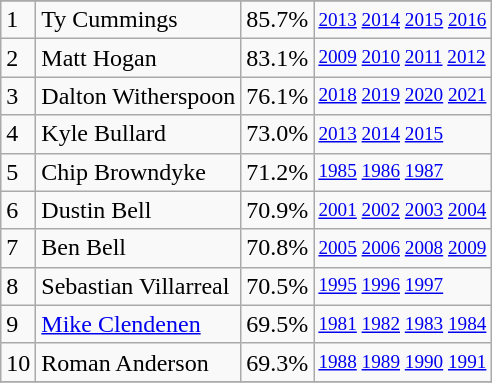<table class="wikitable">
<tr>
</tr>
<tr>
<td>1</td>
<td>Ty Cummings</td>
<td><abbr>85.7%</abbr></td>
<td style="font-size:80%;"><a href='#'>2013</a> <a href='#'>2014</a> <a href='#'>2015</a> <a href='#'>2016</a></td>
</tr>
<tr>
<td>2</td>
<td>Matt Hogan</td>
<td><abbr>83.1%</abbr></td>
<td style="font-size:80%;"><a href='#'>2009</a> <a href='#'>2010</a> <a href='#'>2011</a> <a href='#'>2012</a></td>
</tr>
<tr>
<td>3</td>
<td>Dalton Witherspoon</td>
<td><abbr>76.1%</abbr></td>
<td style="font-size:80%;"><a href='#'>2018</a> <a href='#'>2019</a> <a href='#'>2020</a> <a href='#'>2021</a></td>
</tr>
<tr>
<td>4</td>
<td>Kyle Bullard</td>
<td><abbr>73.0%</abbr></td>
<td style="font-size:80%;"><a href='#'>2013</a> <a href='#'>2014</a> <a href='#'>2015</a></td>
</tr>
<tr>
<td>5</td>
<td>Chip Browndyke</td>
<td><abbr>71.2%</abbr></td>
<td style="font-size:80%;"><a href='#'>1985</a> <a href='#'>1986</a> <a href='#'>1987</a></td>
</tr>
<tr>
<td>6</td>
<td>Dustin Bell</td>
<td><abbr>70.9%</abbr></td>
<td style="font-size:80%;"><a href='#'>2001</a> <a href='#'>2002</a> <a href='#'>2003</a> <a href='#'>2004</a></td>
</tr>
<tr>
<td>7</td>
<td>Ben Bell</td>
<td><abbr>70.8%</abbr></td>
<td style="font-size:80%;"><a href='#'>2005</a> <a href='#'>2006</a> <a href='#'>2008</a> <a href='#'>2009</a></td>
</tr>
<tr>
<td>8</td>
<td>Sebastian Villarreal</td>
<td><abbr>70.5%</abbr></td>
<td style="font-size:80%;"><a href='#'>1995</a> <a href='#'>1996</a> <a href='#'>1997</a></td>
</tr>
<tr>
<td>9</td>
<td><a href='#'>Mike Clendenen</a></td>
<td><abbr>69.5%</abbr></td>
<td style="font-size:80%;"><a href='#'>1981</a> <a href='#'>1982</a> <a href='#'>1983</a> <a href='#'>1984</a></td>
</tr>
<tr>
<td>10</td>
<td>Roman Anderson</td>
<td><abbr>69.3%</abbr></td>
<td style="font-size:80%;"><a href='#'>1988</a> <a href='#'>1989</a> <a href='#'>1990</a> <a href='#'>1991</a></td>
</tr>
<tr>
</tr>
</table>
